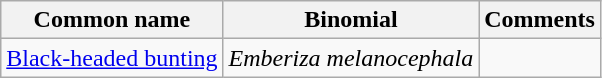<table class="wikitable">
<tr>
<th>Common name</th>
<th>Binomial</th>
<th>Comments</th>
</tr>
<tr>
<td><a href='#'>Black-headed bunting</a></td>
<td><em>Emberiza melanocephala</em></td>
</tr>
</table>
